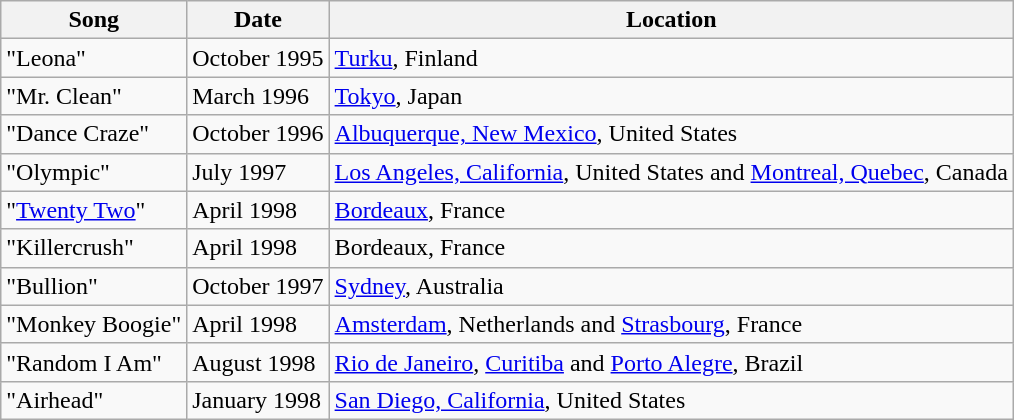<table class="wikitable" Style="margin">
<tr>
<th>Song</th>
<th>Date</th>
<th>Location</th>
</tr>
<tr>
<td>"Leona"</td>
<td>October 1995</td>
<td><a href='#'>Turku</a>, Finland</td>
</tr>
<tr>
<td>"Mr. Clean"</td>
<td>March 1996</td>
<td><a href='#'>Tokyo</a>, Japan</td>
</tr>
<tr>
<td>"Dance Craze"</td>
<td>October 1996</td>
<td><a href='#'>Albuquerque, New Mexico</a>, United States</td>
</tr>
<tr>
<td>"Olympic"</td>
<td>July 1997</td>
<td><a href='#'>Los Angeles, California</a>, United States and <a href='#'>Montreal, Quebec</a>, Canada</td>
</tr>
<tr>
<td>"<a href='#'>Twenty Two</a>"</td>
<td>April 1998</td>
<td><a href='#'>Bordeaux</a>, France</td>
</tr>
<tr>
<td>"Killercrush"</td>
<td>April 1998</td>
<td>Bordeaux, France</td>
</tr>
<tr>
<td>"Bullion"</td>
<td>October 1997</td>
<td><a href='#'>Sydney</a>, Australia</td>
</tr>
<tr>
<td>"Monkey Boogie"</td>
<td>April 1998</td>
<td><a href='#'>Amsterdam</a>, Netherlands and <a href='#'>Strasbourg</a>, France</td>
</tr>
<tr>
<td>"Random I Am"</td>
<td>August 1998</td>
<td><a href='#'>Rio de Janeiro</a>, <a href='#'>Curitiba</a> and <a href='#'>Porto Alegre</a>, Brazil</td>
</tr>
<tr>
<td>"Airhead"</td>
<td>January 1998</td>
<td><a href='#'>San Diego, California</a>, United States</td>
</tr>
</table>
